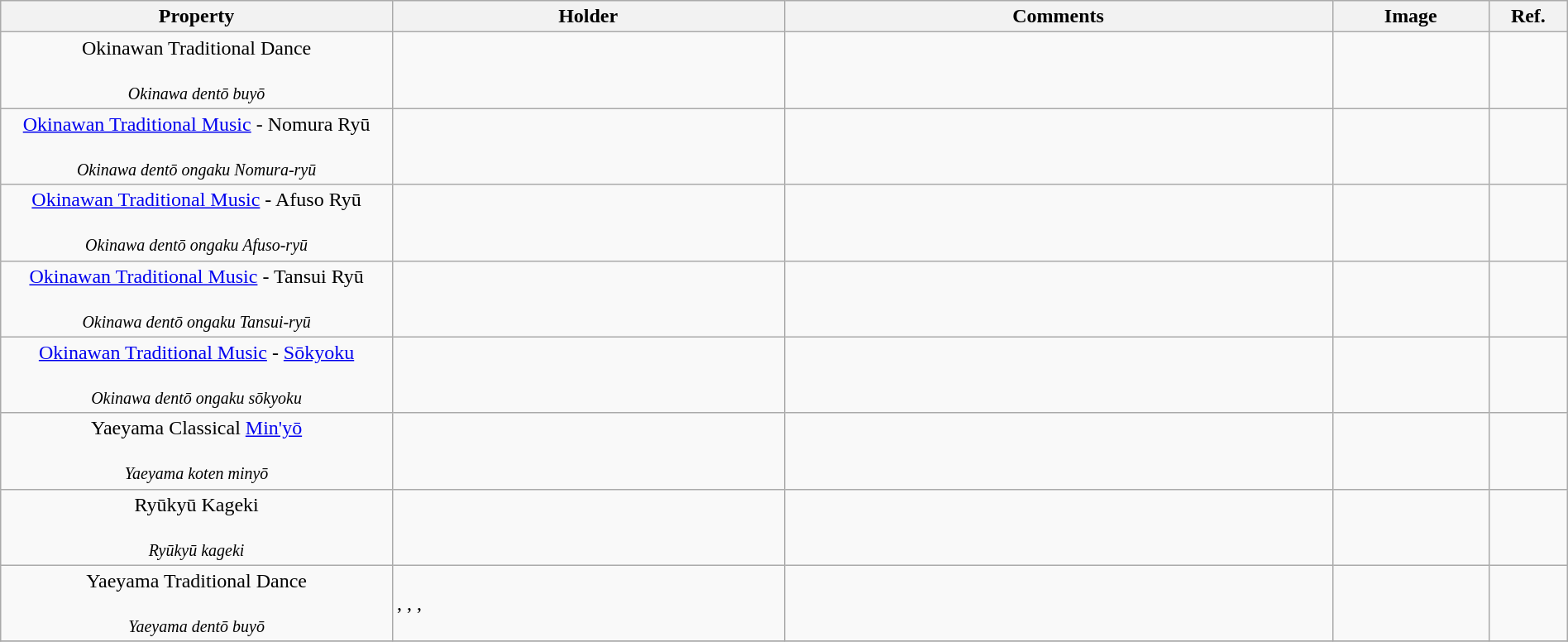<table class="wikitable sortable"  style="width:100%;">
<tr>
<th width="25%" align="left">Property</th>
<th width="25%" align="left">Holder</th>
<th width="35%" align="left" class="unsortable">Comments</th>
<th width="10%" align="left" class="unsortable">Image</th>
<th width="5%" align="left" class="unsortable">Ref.</th>
</tr>
<tr>
<td align="center">Okinawan Traditional Dance<br><br><small><em>Okinawa dentō buyō</em></small></td>
<td></td>
<td></td>
<td></td>
<td></td>
</tr>
<tr>
<td align="center"><a href='#'>Okinawan Traditional Music</a> - Nomura Ryū<br><br><small><em>Okinawa dentō ongaku Nomura-ryū</em></small></td>
<td></td>
<td></td>
<td></td>
<td></td>
</tr>
<tr>
<td align="center"><a href='#'>Okinawan Traditional Music</a> - Afuso Ryū<br><br><small><em>Okinawa dentō ongaku Afuso-ryū</em></small></td>
<td></td>
<td></td>
<td></td>
<td></td>
</tr>
<tr>
<td align="center"><a href='#'>Okinawan Traditional Music</a> - Tansui Ryū<br><br><small><em>Okinawa dentō ongaku Tansui-ryū</em></small></td>
<td></td>
<td></td>
<td></td>
<td></td>
</tr>
<tr>
<td align="center"><a href='#'>Okinawan Traditional Music</a> - <a href='#'>Sōkyoku</a><br><br><small><em>Okinawa dentō ongaku sōkyoku</em></small></td>
<td></td>
<td></td>
<td></td>
<td></td>
</tr>
<tr>
<td align="center">Yaeyama Classical <a href='#'>Min'yō</a><br><br><small><em>Yaeyama koten minyō</em></small></td>
<td></td>
<td></td>
<td></td>
<td></td>
</tr>
<tr>
<td align="center">Ryūkyū Kageki<br><br><small><em>Ryūkyū kageki</em></small></td>
<td></td>
<td></td>
<td></td>
<td></td>
</tr>
<tr>
<td align="center">Yaeyama Traditional Dance<br><br><small><em>Yaeyama dentō buyō</em></small></td>
<td>, , , </td>
<td></td>
<td></td>
<td></td>
</tr>
<tr>
</tr>
</table>
